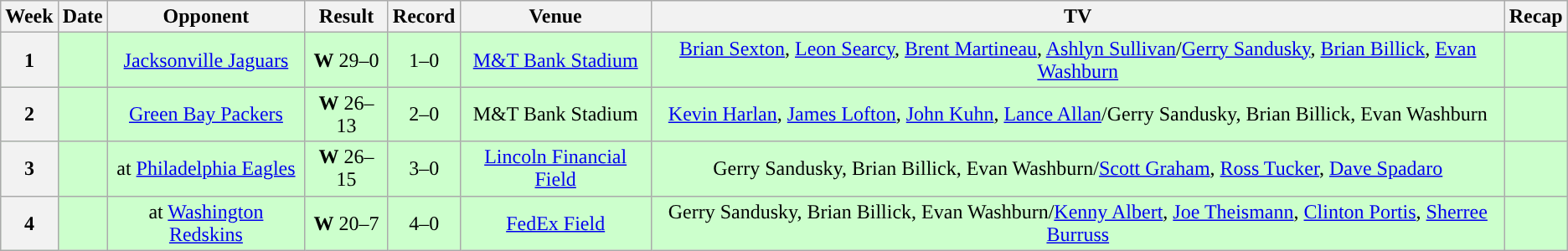<table class="wikitable" style="text-align:center">
<tr>
<th>Week</th>
<th>Date</th>
<th>Opponent</th>
<th>Result</th>
<th>Record</th>
<th>Venue</th>
<th>TV</th>
<th>Recap</th>
</tr>
<tr style="background:#cfc">
<th>1</th>
<td></td>
<td><a href='#'>Jacksonville Jaguars</a></td>
<td><strong>W</strong> 29–0</td>
<td>1–0</td>
<td><a href='#'>M&T Bank Stadium</a></td>
<td><a href='#'>Brian Sexton</a>, <a href='#'>Leon Searcy</a>, <a href='#'>Brent Martineau</a>, <a href='#'>Ashlyn Sullivan</a>/<a href='#'>Gerry Sandusky</a>, <a href='#'>Brian Billick</a>, <a href='#'>Evan Washburn</a></td>
<td></td>
</tr>
<tr style="background:#cfc">
<th>2</th>
<td></td>
<td><a href='#'>Green Bay Packers</a></td>
<td><strong>W</strong> 26–13</td>
<td>2–0</td>
<td>M&T Bank Stadium</td>
<td><a href='#'>Kevin Harlan</a>, <a href='#'>James Lofton</a>, <a href='#'>John Kuhn</a>, <a href='#'>Lance Allan</a>/Gerry Sandusky, Brian Billick, Evan Washburn</td>
<td></td>
</tr>
<tr style="background:#cfc">
<th>3</th>
<td></td>
<td>at <a href='#'>Philadelphia Eagles</a></td>
<td><strong>W</strong> 26–15</td>
<td>3–0</td>
<td><a href='#'>Lincoln Financial Field</a></td>
<td>Gerry Sandusky, Brian Billick, Evan Washburn/<a href='#'>Scott Graham</a>, <a href='#'>Ross Tucker</a>, <a href='#'>Dave Spadaro</a></td>
<td></td>
</tr>
<tr style="background:#cfc">
<th>4</th>
<td></td>
<td>at <a href='#'>Washington Redskins</a></td>
<td><strong>W</strong> 20–7</td>
<td>4–0</td>
<td><a href='#'>FedEx Field</a></td>
<td>Gerry Sandusky, Brian Billick, Evan Washburn/<a href='#'>Kenny Albert</a>, <a href='#'>Joe Theismann</a>, <a href='#'>Clinton Portis</a>, <a href='#'>Sherree Burruss</a></td>
<td></td>
</tr>
</table>
